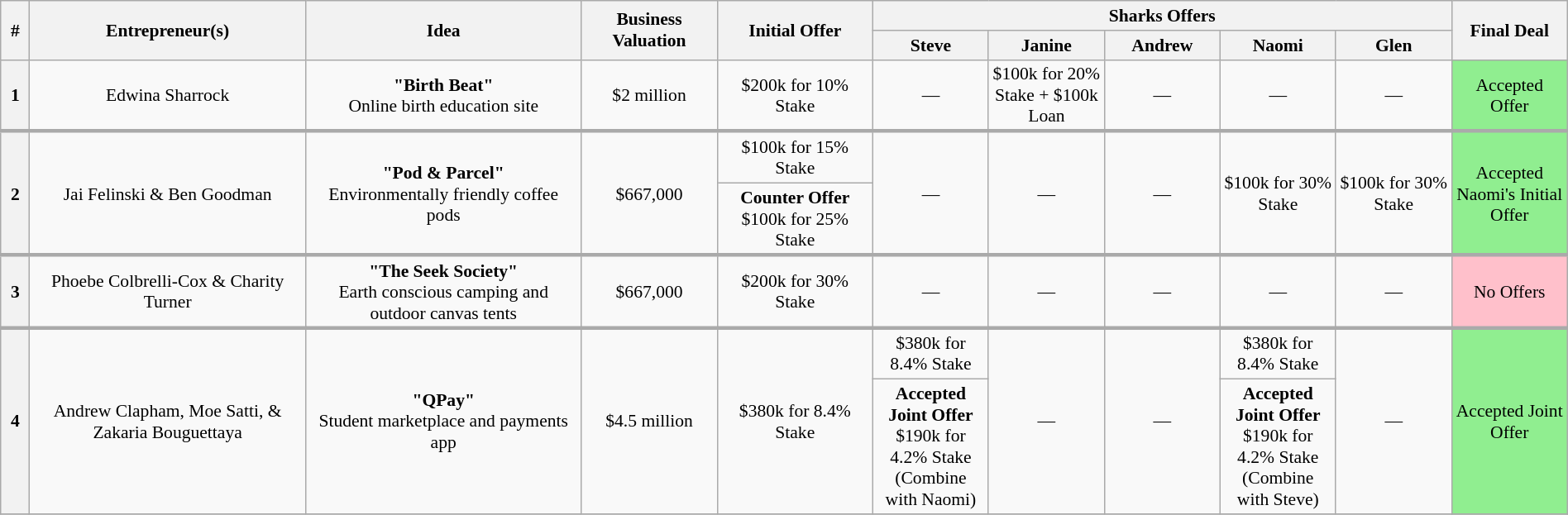<table class="wikitable plainrowheaders" style="font-size:90%; text-align:center; width: 100%; margin-left: auto; margin-right: auto;">
<tr>
<th scope="col" bgcolor="lightgrey" rowspan="2" width="15" align="center">#</th>
<th scope="col" bgcolor="lightgrey" rowspan="2" width="200" align="center">Entrepreneur(s)</th>
<th scope="col" bgcolor="lightgrey" rowspan="2" width="200" align="center">Idea</th>
<th scope="col" bgcolor="lightgrey" rowspan="2" width="95" align="center">Business Valuation</th>
<th scope="col" bgcolor="lightgrey" rowspan="2" width="110" align="center">Initial Offer</th>
<th scope="col" bgcolor="lightgrey" colspan="5">Sharks Offers</th>
<th scope="col" bgcolor="lightgrey" rowspan="2" width="80" align="center">Final Deal</th>
</tr>
<tr>
<th width="80" align="center"><strong>Steve</strong></th>
<th width="80" align="center"><strong>Janine</strong></th>
<th width="80" align="center"><strong>Andrew</strong></th>
<th width="80" align="center"><strong>Naomi</strong></th>
<th width="80" align="center"><strong>Glen</strong></th>
</tr>
<tr>
<th>1</th>
<td>Edwina Sharrock</td>
<td><strong>"Birth Beat"</strong><br> Online birth education site</td>
<td>$2 million</td>
<td>$200k for 10% Stake</td>
<td>—</td>
<td>$100k for 20% Stake + $100k Loan</td>
<td>—</td>
<td>—</td>
<td>—</td>
<td bgcolor="lightgreen">Accepted Offer</td>
</tr>
<tr>
</tr>
<tr style="border-top:3px solid #aaa;">
<th rowspan="2">2</th>
<td rowspan="2">Jai Felinski & Ben Goodman</td>
<td rowspan="2"><strong>"Pod & Parcel"</strong><br> Environmentally friendly coffee pods</td>
<td rowspan="2">$667,000</td>
<td>$100k for 15% Stake</td>
<td rowspan="2">—</td>
<td rowspan="2">—</td>
<td rowspan="2">—</td>
<td rowspan="2">$100k for 30% Stake</td>
<td rowspan="2">$100k for 30% Stake</td>
<td rowspan="2" bgcolor="lightgreen">Accepted Naomi's Initial Offer</td>
</tr>
<tr>
<td><strong>Counter Offer</strong><br>$100k for 25% Stake</td>
</tr>
<tr>
</tr>
<tr style="border-top:3px solid #aaa;">
<th>3</th>
<td>Phoebe Colbrelli-Cox & Charity Turner</td>
<td><strong>"The Seek Society"</strong><br> Earth conscious camping and outdoor canvas tents</td>
<td>$667,000</td>
<td>$200k for 30% Stake</td>
<td>—</td>
<td>—</td>
<td>—</td>
<td>—</td>
<td>—</td>
<td bgcolor="pink">No Offers</td>
</tr>
<tr>
</tr>
<tr style="border-top:3px solid #aaa;">
<th rowspan="2">4</th>
<td rowspan="2">Andrew Clapham, Moe Satti, & Zakaria Bouguettaya</td>
<td rowspan="2"><strong>"QPay"</strong><br> Student marketplace and payments app</td>
<td rowspan="2">$4.5 million</td>
<td rowspan="2">$380k for 8.4% Stake</td>
<td>$380k for 8.4% Stake</td>
<td rowspan="2">—</td>
<td rowspan="2">—</td>
<td>$380k for 8.4% Stake</td>
<td rowspan="2">—</td>
<td rowspan="2" bgcolor="lightgreen">Accepted Joint Offer</td>
</tr>
<tr>
<td><strong>Accepted Joint Offer</strong><br>$190k for 4.2% Stake (Combine with Naomi)</td>
<td><strong>Accepted Joint Offer</strong><br>$190k for 4.2% Stake (Combine with Steve)</td>
</tr>
<tr>
</tr>
</table>
